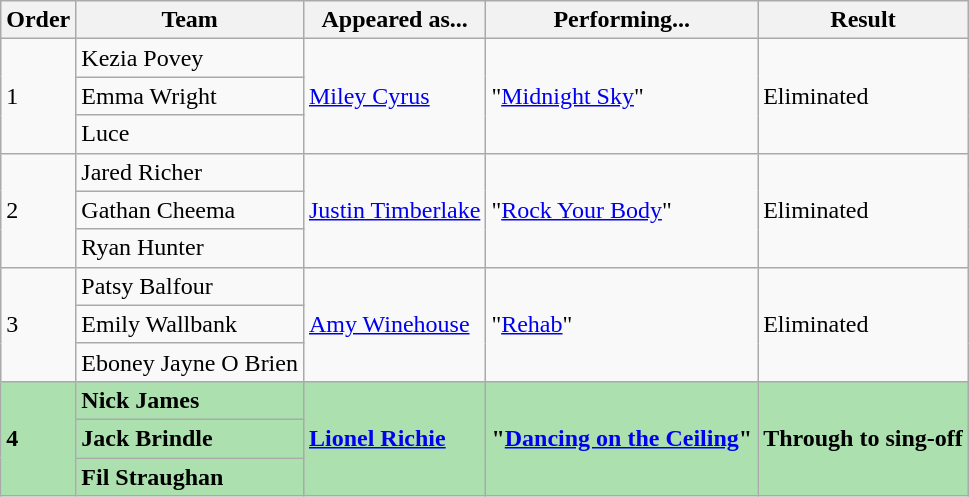<table class="wikitable">
<tr>
<th>Order</th>
<th>Team</th>
<th>Appeared as...</th>
<th>Performing...</th>
<th>Result</th>
</tr>
<tr>
<td rowspan="3">1</td>
<td>Kezia Povey</td>
<td rowspan="3"><a href='#'>Miley Cyrus</a></td>
<td rowspan="3">"<a href='#'>Midnight Sky</a>"</td>
<td rowspan="3">Eliminated</td>
</tr>
<tr>
<td>Emma Wright</td>
</tr>
<tr>
<td>Luce</td>
</tr>
<tr>
<td rowspan="3">2</td>
<td>Jared Richer</td>
<td rowspan="3"><a href='#'>Justin Timberlake</a></td>
<td rowspan="3">"<a href='#'>Rock Your Body</a>"</td>
<td rowspan="3">Eliminated</td>
</tr>
<tr>
<td>Gathan Cheema</td>
</tr>
<tr>
<td>Ryan Hunter</td>
</tr>
<tr>
<td rowspan="3">3</td>
<td>Patsy Balfour</td>
<td rowspan="3"><a href='#'>Amy Winehouse</a></td>
<td rowspan="3">"<a href='#'>Rehab</a>"</td>
<td rowspan="3">Eliminated</td>
</tr>
<tr>
<td>Emily Wallbank</td>
</tr>
<tr>
<td>Eboney Jayne O Brien</td>
</tr>
<tr style="background:#ACE1AF;">
<td rowspan="3"><strong>4</strong></td>
<td><strong>Nick James</strong></td>
<td rowspan="3"><strong><a href='#'>Lionel Richie</a></strong></td>
<td rowspan="3"><strong>"<a href='#'>Dancing on the Ceiling</a>"</strong></td>
<td rowspan="3"><strong>Through to sing-off</strong></td>
</tr>
<tr>
<td style="background:#ACE1AF;"><strong>Jack Brindle</strong></td>
</tr>
<tr>
<td style="background:#ACE1AF;"><strong>Fil Straughan</strong></td>
</tr>
</table>
